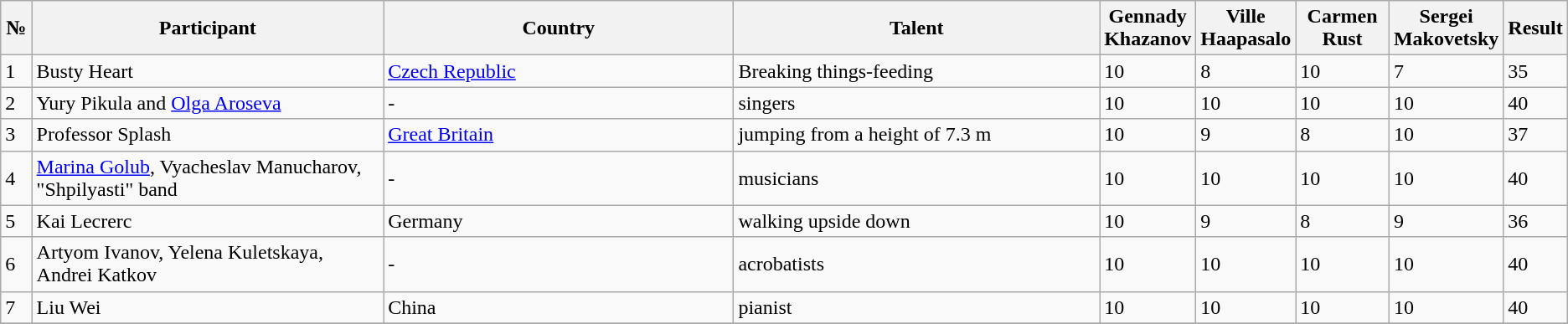<table class="wikitable">
<tr>
<th width="2%">№</th>
<th width="23%">Participant</th>
<th width="23%">Country</th>
<th width="24%">Talent</th>
<th width="6%">Gennady Khazanov</th>
<th width="6%">Ville Haapasalo</th>
<th width="6%">Carmen Rust</th>
<th width="6%">Sergei Makovetsky</th>
<th width="4%">Result</th>
</tr>
<tr>
<td>1</td>
<td>Busty Heart</td>
<td><a href='#'>Czech Republic</a></td>
<td>Breaking things-feeding</td>
<td>10</td>
<td>8</td>
<td>10</td>
<td>7</td>
<td>35</td>
</tr>
<tr>
<td>2</td>
<td>Yury Pikula and <a href='#'>Olga Aroseva</a></td>
<td>-</td>
<td>singers</td>
<td>10</td>
<td>10</td>
<td>10</td>
<td>10</td>
<td>40</td>
</tr>
<tr>
<td>3</td>
<td>Professor Splash</td>
<td><a href='#'>Great Britain</a></td>
<td>jumping from a height of 7.3 m</td>
<td>10</td>
<td>9</td>
<td>8</td>
<td>10</td>
<td>37</td>
</tr>
<tr>
<td>4</td>
<td><a href='#'>Marina Golub</a>, Vyacheslav Manucharov, "Shpilyasti" band</td>
<td>-</td>
<td>musicians</td>
<td>10</td>
<td>10</td>
<td>10</td>
<td>10</td>
<td>40</td>
</tr>
<tr>
<td>5</td>
<td>Kai Lecrerc</td>
<td>Germany</td>
<td>walking upside down</td>
<td>10</td>
<td>9</td>
<td>8</td>
<td>9</td>
<td>36</td>
</tr>
<tr>
<td>6</td>
<td>Artyom Ivanov, Yelena Kuletskaya, Andrei Katkov</td>
<td>-</td>
<td>acrobatists</td>
<td>10</td>
<td>10</td>
<td>10</td>
<td>10</td>
<td>40</td>
</tr>
<tr>
<td>7</td>
<td>Liu Wei</td>
<td>China</td>
<td>pianist</td>
<td>10</td>
<td>10</td>
<td>10</td>
<td>10</td>
<td>40</td>
</tr>
<tr>
</tr>
</table>
